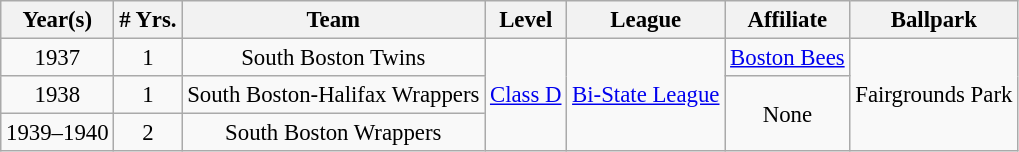<table class="wikitable" style="text-align:center; font-size: 95%;">
<tr>
<th>Year(s)</th>
<th># Yrs.</th>
<th>Team</th>
<th>Level</th>
<th>League</th>
<th>Affiliate</th>
<th>Ballpark</th>
</tr>
<tr>
<td>1937</td>
<td>1</td>
<td>South Boston Twins</td>
<td rowspan=3><a href='#'>Class D</a></td>
<td rowspan=3><a href='#'>Bi-State League</a></td>
<td><a href='#'>Boston Bees</a></td>
<td rowspan=3>Fairgrounds Park</td>
</tr>
<tr>
<td>1938</td>
<td>1</td>
<td>South Boston-Halifax Wrappers</td>
<td rowspan=2>None</td>
</tr>
<tr>
<td>1939–1940</td>
<td>2</td>
<td>South Boston Wrappers</td>
</tr>
</table>
